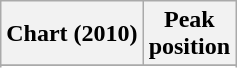<table class="wikitable sortable plainrowheaders" style="text-align:center">
<tr>
<th scope="col">Chart (2010)</th>
<th scope="col">Peak<br>position</th>
</tr>
<tr>
</tr>
<tr>
</tr>
<tr>
</tr>
</table>
